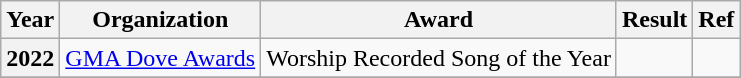<table class="wikitable plainrowheaders">
<tr>
<th>Year</th>
<th>Organization</th>
<th>Award</th>
<th>Result</th>
<th>Ref</th>
</tr>
<tr>
<th scope="row">2022</th>
<td><a href='#'>GMA Dove Awards</a></td>
<td>Worship Recorded Song of the Year</td>
<td></td>
<td></td>
</tr>
<tr>
</tr>
</table>
